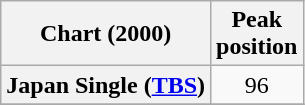<table class="wikitable sortable plainrowheaders">
<tr>
<th>Chart (2000)</th>
<th>Peak<br>position</th>
</tr>
<tr>
<th scope="row">Japan Single (<a href='#'>TBS</a>)</th>
<td align="center">96</td>
</tr>
<tr>
</tr>
</table>
